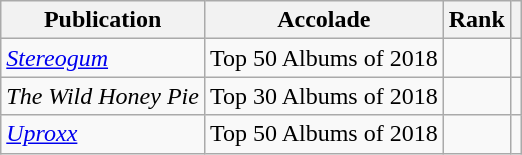<table class="sortable wikitable">
<tr>
<th>Publication</th>
<th>Accolade</th>
<th>Rank</th>
<th class="unsortable"></th>
</tr>
<tr>
<td><em><a href='#'>Stereogum</a></em></td>
<td>Top 50 Albums of 2018</td>
<td></td>
<td></td>
</tr>
<tr>
<td><em>The Wild Honey Pie</em></td>
<td>Top 30 Albums of 2018</td>
<td></td>
<td></td>
</tr>
<tr>
<td><em><a href='#'>Uproxx</a></em></td>
<td>Top 50 Albums of 2018</td>
<td></td>
<td></td>
</tr>
</table>
